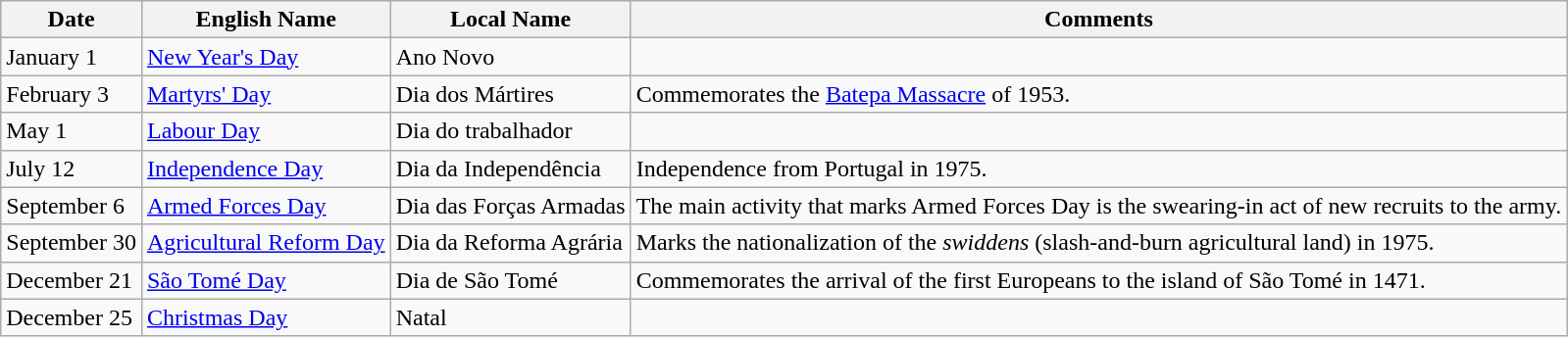<table class="wikitable">
<tr>
<th>Date</th>
<th>English Name</th>
<th>Local Name</th>
<th>Comments</th>
</tr>
<tr>
<td>January 1</td>
<td><a href='#'>New Year's Day</a></td>
<td>Ano Novo</td>
</tr>
<tr>
<td>February 3</td>
<td><a href='#'>Martyrs' Day</a></td>
<td>Dia dos Mártires</td>
<td>Commemorates the <a href='#'>Batepa Massacre</a> of 1953.</td>
</tr>
<tr>
<td>May 1</td>
<td><a href='#'>Labour Day</a></td>
<td>Dia do trabalhador</td>
</tr>
<tr>
<td>July 12</td>
<td><a href='#'>Independence Day</a></td>
<td>Dia da Independência</td>
<td>Independence from Portugal in 1975.</td>
</tr>
<tr>
<td>September 6</td>
<td><a href='#'>Armed Forces Day</a></td>
<td>Dia das Forças Armadas</td>
<td>The main activity that marks Armed Forces Day is the swearing-in act of new recruits to the army.</td>
</tr>
<tr>
<td>September 30</td>
<td><a href='#'>Agricultural Reform Day</a></td>
<td>Dia da Reforma Agrária</td>
<td>Marks the nationalization of the <em>swiddens</em> (slash-and-burn agricultural land) in 1975.</td>
</tr>
<tr>
<td>December 21</td>
<td><a href='#'>São Tomé Day</a></td>
<td>Dia de São Tomé</td>
<td>Commemorates the arrival of the first Europeans to the island of São Tomé in 1471.</td>
</tr>
<tr>
<td>December 25</td>
<td><a href='#'>Christmas Day</a></td>
<td>Natal</td>
</tr>
</table>
